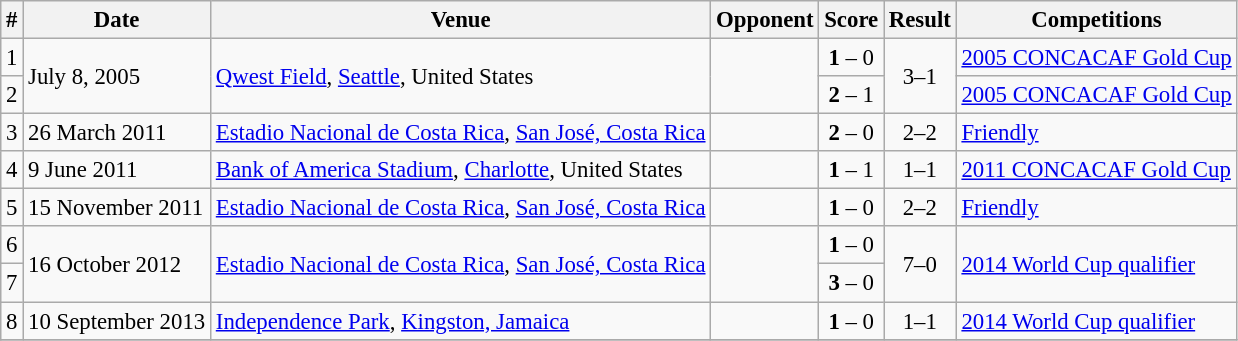<table class="wikitable" style="font-size: 95%;">
<tr>
<th>#</th>
<th>Date</th>
<th>Venue</th>
<th>Opponent</th>
<th>Score</th>
<th>Result</th>
<th>Competitions</th>
</tr>
<tr>
<td>1</td>
<td rowspan=2>July 8, 2005</td>
<td rowspan=2><a href='#'>Qwest Field</a>, <a href='#'>Seattle</a>, United States</td>
<td rowspan=2></td>
<td align="center"><strong>1</strong> – 0</td>
<td rowspan=2 align="center">3–1</td>
<td><a href='#'>2005 CONCACAF Gold Cup</a></td>
</tr>
<tr>
<td>2</td>
<td align="center"><strong>2</strong> – 1</td>
<td><a href='#'>2005 CONCACAF Gold Cup</a></td>
</tr>
<tr>
<td>3</td>
<td>26 March 2011</td>
<td><a href='#'>Estadio Nacional de Costa Rica</a>, <a href='#'>San José, Costa Rica</a></td>
<td></td>
<td align="center"><strong>2</strong> – 0</td>
<td align="center">2–2</td>
<td><a href='#'>Friendly</a></td>
</tr>
<tr>
<td>4</td>
<td>9 June 2011</td>
<td><a href='#'>Bank of America Stadium</a>, <a href='#'>Charlotte</a>, United States</td>
<td></td>
<td align="center"><strong>1</strong> – 1</td>
<td align="center">1–1</td>
<td><a href='#'>2011 CONCACAF Gold Cup</a></td>
</tr>
<tr>
<td>5</td>
<td>15 November 2011</td>
<td><a href='#'>Estadio Nacional de Costa Rica</a>, <a href='#'>San José, Costa Rica</a></td>
<td></td>
<td align="center"><strong>1</strong> – 0</td>
<td align="center">2–2</td>
<td><a href='#'>Friendly</a></td>
</tr>
<tr>
<td>6</td>
<td rowspan="2">16 October 2012</td>
<td rowspan="2"><a href='#'>Estadio Nacional de Costa Rica</a>, <a href='#'>San José, Costa Rica</a></td>
<td rowspan="2"></td>
<td align="center"><strong>1</strong> – 0</td>
<td rowspan="2" align="center">7–0</td>
<td rowspan="2"><a href='#'>2014 World Cup qualifier</a></td>
</tr>
<tr>
<td>7</td>
<td align="center"><strong>3</strong> – 0</td>
</tr>
<tr>
<td>8</td>
<td>10 September 2013</td>
<td><a href='#'>Independence Park</a>, <a href='#'>Kingston, Jamaica</a></td>
<td></td>
<td align="center"><strong>1</strong> – 0</td>
<td align="center">1–1</td>
<td><a href='#'>2014 World Cup qualifier</a></td>
</tr>
<tr>
</tr>
</table>
